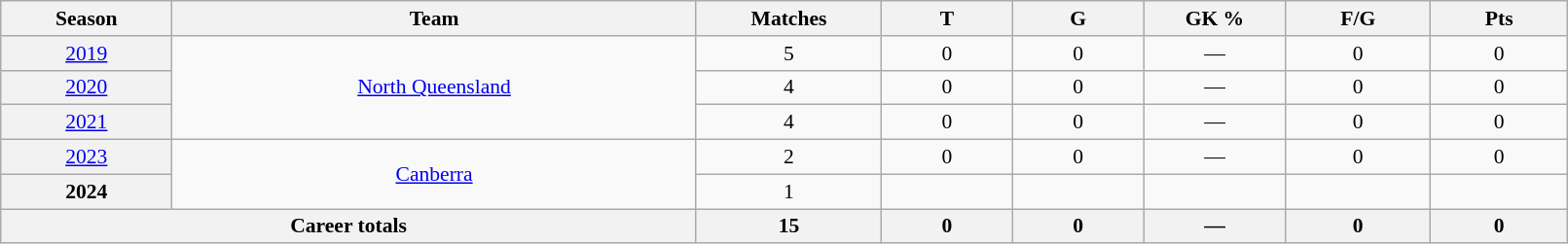<table class="wikitable sortable"  style="font-size:90%; text-align:center; width:85%;">
<tr>
<th width=2%>Season</th>
<th width=8%>Team</th>
<th width=2%>Matches</th>
<th width=2%>T</th>
<th width=2%>G</th>
<th width=2%>GK %</th>
<th width=2%>F/G</th>
<th width=2%>Pts</th>
</tr>
<tr>
<th scope="row" style="text-align:center; font-weight:normal"><a href='#'>2019</a></th>
<td rowspan="3" style="text-align:center;"> <a href='#'>North Queensland</a></td>
<td>5</td>
<td>0</td>
<td>0</td>
<td>—</td>
<td>0</td>
<td>0</td>
</tr>
<tr>
<th scope="row" style="text-align:center; font-weight:normal"><a href='#'>2020</a></th>
<td>4</td>
<td>0</td>
<td>0</td>
<td>—</td>
<td>0</td>
<td>0</td>
</tr>
<tr>
<th scope="row" style="text-align:center; font-weight:normal"><a href='#'>2021</a></th>
<td>4</td>
<td>0</td>
<td>0</td>
<td>—</td>
<td>0</td>
<td>0</td>
</tr>
<tr>
<th scope="row" style="text-align:center; font-weight:normal"><a href='#'>2023</a></th>
<td rowspan="2" style="text-align:center;"> <a href='#'>Canberra</a></td>
<td>2</td>
<td>0</td>
<td>0</td>
<td>—</td>
<td>0</td>
<td>0</td>
</tr>
<tr>
<th>2024</th>
<td>1</td>
<td></td>
<td></td>
<td></td>
<td></td>
<td></td>
</tr>
<tr class="sortbottom">
<th colspan="2">Career totals</th>
<th>15</th>
<th>0</th>
<th>0</th>
<th>—</th>
<th>0</th>
<th>0</th>
</tr>
</table>
